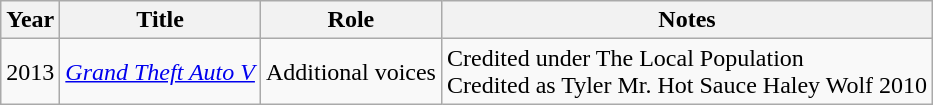<table class="wikitable">
<tr>
<th>Year</th>
<th>Title</th>
<th>Role</th>
<th>Notes</th>
</tr>
<tr>
<td>2013</td>
<td><em><a href='#'>Grand Theft Auto V</a></em></td>
<td>Additional voices</td>
<td>Credited under The Local Population<br>Credited as Tyler Mr. Hot Sauce Haley Wolf 2010</td>
</tr>
</table>
